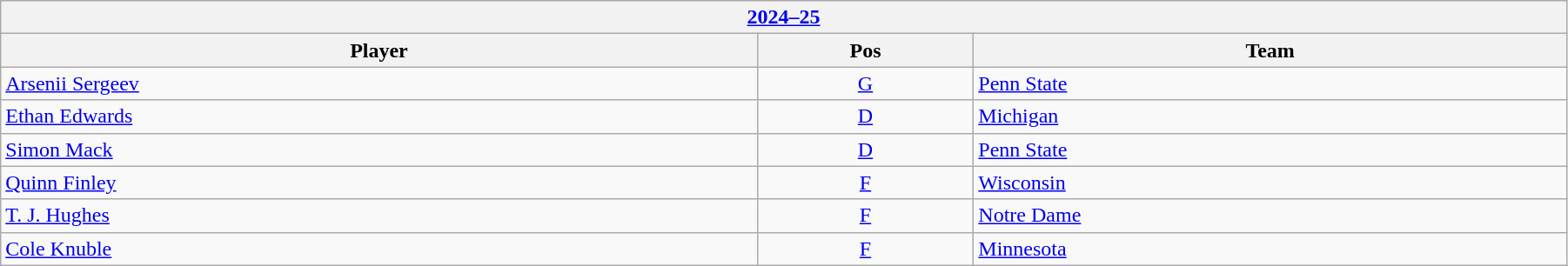<table class="wikitable" width=95%>
<tr>
<th colspan=3><a href='#'>2024–25</a></th>
</tr>
<tr>
<th>Player</th>
<th>Pos</th>
<th>Team</th>
</tr>
<tr>
<td><a href='#'>Arsenii Sergeev</a></td>
<td style="text-align:center;"><a href='#'>G</a></td>
<td><a href='#'>Penn State</a></td>
</tr>
<tr>
<td><a href='#'>Ethan Edwards</a></td>
<td style="text-align:center;"><a href='#'>D</a></td>
<td><a href='#'>Michigan</a></td>
</tr>
<tr>
<td><a href='#'>Simon Mack</a></td>
<td style="text-align:center;"><a href='#'>D</a></td>
<td><a href='#'>Penn State</a></td>
</tr>
<tr>
<td><a href='#'>Quinn Finley</a></td>
<td style="text-align:center;"><a href='#'>F</a></td>
<td><a href='#'>Wisconsin</a></td>
</tr>
<tr>
<td><a href='#'>T. J. Hughes</a></td>
<td style="text-align:center;"><a href='#'>F</a></td>
<td><a href='#'>Notre Dame</a></td>
</tr>
<tr>
<td><a href='#'>Cole Knuble</a></td>
<td style="text-align:center;"><a href='#'>F</a></td>
<td><a href='#'>Minnesota</a></td>
</tr>
</table>
